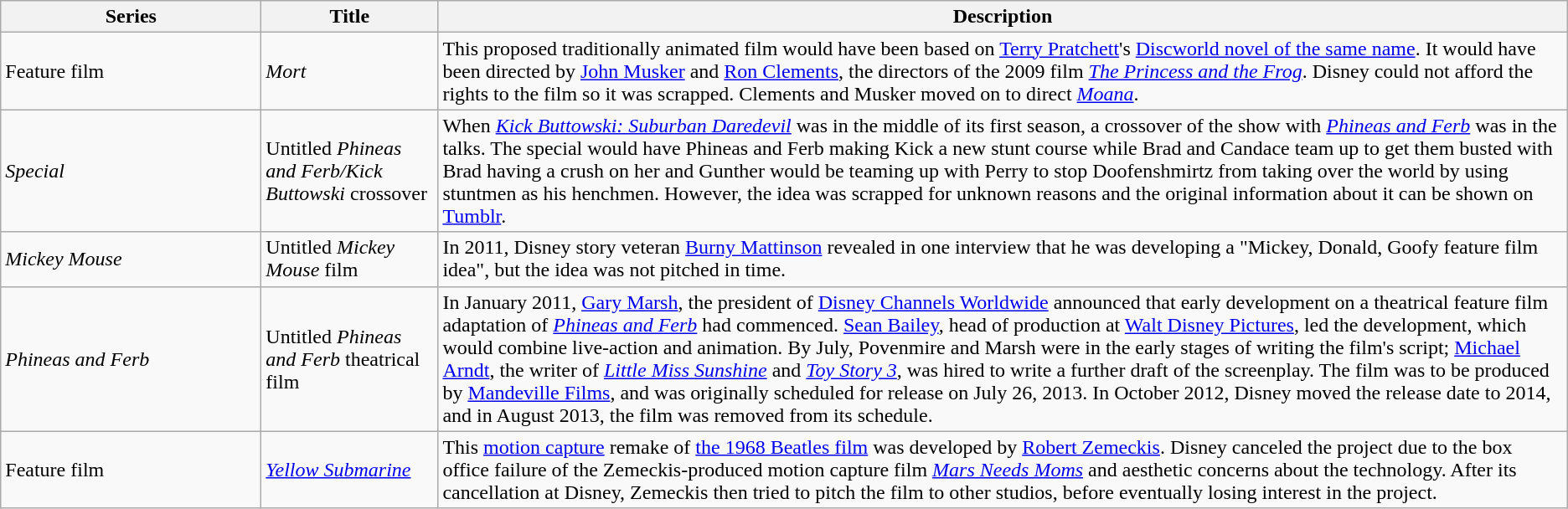<table class="wikitable">
<tr>
<th style="width:150pt;">Series</th>
<th style="width:100pt;">Title</th>
<th>Description</th>
</tr>
<tr>
<td>Feature film</td>
<td><em>Mort</em></td>
<td>This proposed traditionally animated film would have been based on <a href='#'>Terry Pratchett</a>'s <a href='#'>Discworld novel of the same name</a>. It would have been directed by <a href='#'>John Musker</a> and <a href='#'>Ron Clements</a>, the directors of the 2009 film <em><a href='#'>The Princess and the Frog</a></em>. Disney could not afford the rights to the film so it was scrapped. Clements and Musker moved on to direct <em><a href='#'>Moana</a></em>.</td>
</tr>
<tr>
<td><em>Special</em></td>
<td>Untitled <em>Phineas and Ferb/Kick Buttowski</em> crossover</td>
<td>When <em><a href='#'>Kick Buttowski: Suburban Daredevil</a></em> was in the middle of its first season, a crossover of the show with <em><a href='#'>Phineas and Ferb</a></em> was in the talks. The special would have Phineas and Ferb making Kick a new stunt course while Brad and Candace team up to get them busted with Brad having a crush on her and Gunther would be teaming up with Perry to stop Doofenshmirtz from taking over the world by using stuntmen as his henchmen. However, the idea was scrapped for unknown reasons and the original information about it can be shown on <a href='#'>Tumblr</a>.</td>
</tr>
<tr>
<td><em>Mickey Mouse</em></td>
<td>Untitled <em>Mickey Mouse</em> film</td>
<td>In 2011, Disney story veteran <a href='#'>Burny Mattinson</a> revealed in one interview that he was developing a "Mickey, Donald, Goofy feature film idea", but the idea was not pitched in time.</td>
</tr>
<tr>
<td><em>Phineas and Ferb</em></td>
<td>Untitled <em>Phineas and Ferb</em> theatrical film</td>
<td>In January 2011, <a href='#'>Gary Marsh</a>, the president of <a href='#'>Disney Channels Worldwide</a> announced that early development on a theatrical feature film adaptation of <em><a href='#'>Phineas and Ferb</a></em> had commenced. <a href='#'>Sean Bailey</a>, head of production at <a href='#'>Walt Disney Pictures</a>, led the development, which would combine live-action and animation. By July, Povenmire and Marsh were in the early stages of writing the film's script; <a href='#'>Michael Arndt</a>, the writer of <em><a href='#'>Little Miss Sunshine</a></em> and <em><a href='#'>Toy Story 3</a></em>, was hired to write a further draft of the screenplay. The film was to be produced by <a href='#'>Mandeville Films</a>, and was originally scheduled for release on July 26, 2013. In October 2012, Disney moved the release date to 2014, and in August 2013, the film was removed from its schedule.</td>
</tr>
<tr>
<td>Feature film</td>
<td><em><a href='#'>Yellow Submarine</a></em></td>
<td>This <a href='#'>motion capture</a> remake of <a href='#'>the 1968 Beatles film</a> was developed by <a href='#'>Robert Zemeckis</a>. Disney canceled the project due to the box office failure of the Zemeckis-produced motion capture film <em><a href='#'>Mars Needs Moms</a></em> and aesthetic concerns about the technology. After its cancellation at Disney, Zemeckis then tried to pitch the film to other studios, before eventually losing interest in the project.</td>
</tr>
</table>
